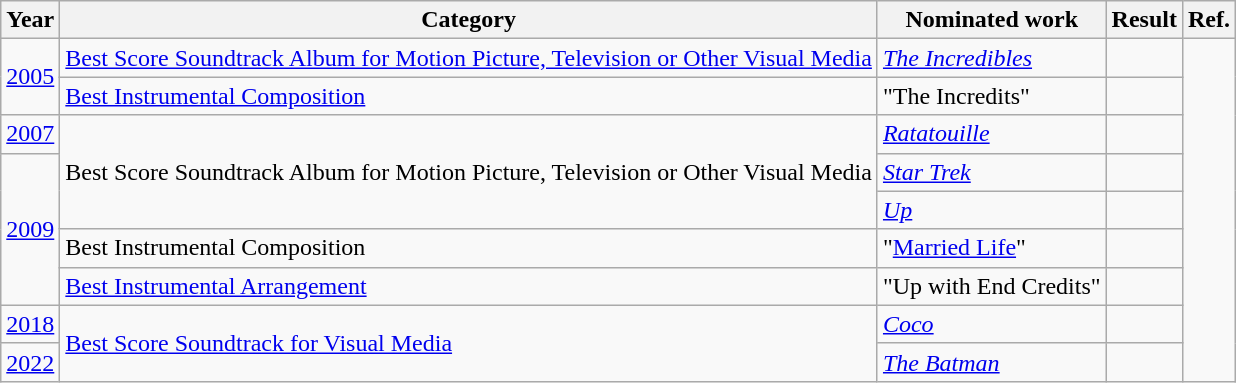<table class="wikitable">
<tr>
<th>Year</th>
<th>Category</th>
<th>Nominated work</th>
<th>Result</th>
<th>Ref.</th>
</tr>
<tr>
<td rowspan="2"><a href='#'>2005</a></td>
<td><a href='#'>Best Score Soundtrack Album for Motion Picture, Television or Other Visual Media</a></td>
<td><em><a href='#'>The Incredibles</a></em></td>
<td></td>
<td align="center" rowspan="9"></td>
</tr>
<tr>
<td><a href='#'>Best Instrumental Composition</a></td>
<td>"The Incredits" </td>
<td></td>
</tr>
<tr>
<td><a href='#'>2007</a></td>
<td rowspan="3">Best Score Soundtrack Album for Motion Picture, Television or Other Visual Media</td>
<td><em><a href='#'>Ratatouille</a></em></td>
<td></td>
</tr>
<tr>
<td rowspan="4"><a href='#'>2009</a></td>
<td><em><a href='#'>Star Trek</a></em></td>
<td></td>
</tr>
<tr>
<td><em><a href='#'>Up</a></em></td>
<td></td>
</tr>
<tr>
<td>Best Instrumental Composition</td>
<td>"<a href='#'>Married Life</a>"</td>
<td></td>
</tr>
<tr>
<td><a href='#'>Best Instrumental Arrangement</a></td>
<td>"Up with End Credits"</td>
<td></td>
</tr>
<tr>
<td><a href='#'>2018</a></td>
<td rowspan="2"><a href='#'>Best Score Soundtrack for Visual Media</a></td>
<td><em><a href='#'>Coco</a></em></td>
<td></td>
</tr>
<tr>
<td><a href='#'>2022</a></td>
<td><em><a href='#'>The Batman</a></em></td>
<td></td>
</tr>
</table>
